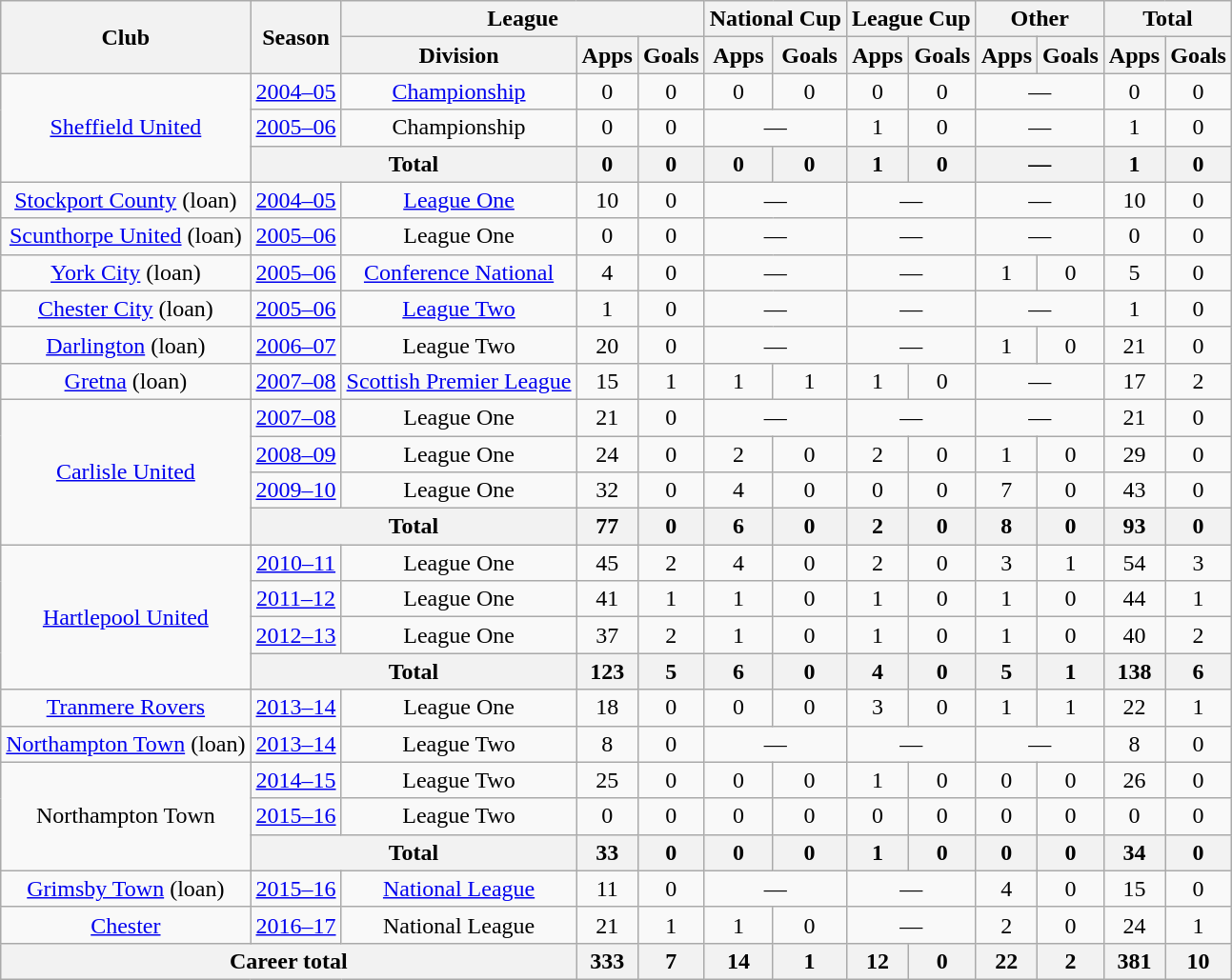<table class=wikitable style="text-align:center">
<tr>
<th rowspan=2>Club</th>
<th rowspan=2>Season</th>
<th colspan=3>League</th>
<th colspan=2>National Cup</th>
<th colspan=2>League Cup</th>
<th colspan=2>Other</th>
<th colspan=2>Total</th>
</tr>
<tr>
<th>Division</th>
<th>Apps</th>
<th>Goals</th>
<th>Apps</th>
<th>Goals</th>
<th>Apps</th>
<th>Goals</th>
<th>Apps</th>
<th>Goals</th>
<th>Apps</th>
<th>Goals</th>
</tr>
<tr>
<td rowspan=3><a href='#'>Sheffield United</a></td>
<td><a href='#'>2004–05</a></td>
<td><a href='#'>Championship</a></td>
<td>0</td>
<td>0</td>
<td>0</td>
<td>0</td>
<td>0</td>
<td>0</td>
<td colspan=2>—</td>
<td>0</td>
<td>0</td>
</tr>
<tr>
<td><a href='#'>2005–06</a></td>
<td>Championship</td>
<td>0</td>
<td>0</td>
<td colspan=2>—</td>
<td>1</td>
<td>0</td>
<td colspan=2>—</td>
<td>1</td>
<td>0</td>
</tr>
<tr>
<th colspan=2>Total</th>
<th>0</th>
<th>0</th>
<th>0</th>
<th>0</th>
<th>1</th>
<th>0</th>
<th colspan=2>—</th>
<th>1</th>
<th>0</th>
</tr>
<tr>
<td><a href='#'>Stockport County</a> (loan)</td>
<td><a href='#'>2004–05</a></td>
<td><a href='#'>League One</a></td>
<td>10</td>
<td>0</td>
<td colspan=2>—</td>
<td colspan=2>—</td>
<td colspan=2>—</td>
<td>10</td>
<td>0</td>
</tr>
<tr>
<td><a href='#'>Scunthorpe United</a> (loan)</td>
<td><a href='#'>2005–06</a></td>
<td>League One</td>
<td>0</td>
<td>0</td>
<td colspan=2>—</td>
<td colspan=2>—</td>
<td colspan=2>—</td>
<td>0</td>
<td>0</td>
</tr>
<tr>
<td><a href='#'>York City</a> (loan)</td>
<td><a href='#'>2005–06</a></td>
<td><a href='#'>Conference National</a></td>
<td>4</td>
<td>0</td>
<td colspan=2>—</td>
<td colspan=2>—</td>
<td>1</td>
<td>0</td>
<td>5</td>
<td>0</td>
</tr>
<tr>
<td><a href='#'>Chester City</a> (loan)</td>
<td><a href='#'>2005–06</a></td>
<td><a href='#'>League Two</a></td>
<td>1</td>
<td>0</td>
<td colspan=2>—</td>
<td colspan=2>—</td>
<td colspan=2>—</td>
<td>1</td>
<td>0</td>
</tr>
<tr>
<td><a href='#'>Darlington</a> (loan)</td>
<td><a href='#'>2006–07</a></td>
<td>League Two</td>
<td>20</td>
<td>0</td>
<td colspan=2>—</td>
<td colspan=2>—</td>
<td>1</td>
<td>0</td>
<td>21</td>
<td>0</td>
</tr>
<tr>
<td><a href='#'>Gretna</a> (loan)</td>
<td><a href='#'>2007–08</a></td>
<td><a href='#'>Scottish Premier League</a></td>
<td>15</td>
<td>1</td>
<td>1</td>
<td>1</td>
<td>1</td>
<td>0</td>
<td colspan=2>—</td>
<td>17</td>
<td>2</td>
</tr>
<tr>
<td rowspan=4><a href='#'>Carlisle United</a></td>
<td><a href='#'>2007–08</a></td>
<td>League One</td>
<td>21</td>
<td>0</td>
<td colspan=2>—</td>
<td colspan=2>—</td>
<td colspan=2>—</td>
<td>21</td>
<td>0</td>
</tr>
<tr>
<td><a href='#'>2008–09</a></td>
<td>League One</td>
<td>24</td>
<td>0</td>
<td>2</td>
<td>0</td>
<td>2</td>
<td>0</td>
<td>1</td>
<td>0</td>
<td>29</td>
<td>0</td>
</tr>
<tr>
<td><a href='#'>2009–10</a></td>
<td>League One</td>
<td>32</td>
<td>0</td>
<td>4</td>
<td>0</td>
<td>0</td>
<td>0</td>
<td>7</td>
<td>0</td>
<td>43</td>
<td>0</td>
</tr>
<tr>
<th colspan=2>Total</th>
<th>77</th>
<th>0</th>
<th>6</th>
<th>0</th>
<th>2</th>
<th>0</th>
<th>8</th>
<th>0</th>
<th>93</th>
<th>0</th>
</tr>
<tr>
<td rowspan=4><a href='#'>Hartlepool United</a></td>
<td><a href='#'>2010–11</a></td>
<td>League One</td>
<td>45</td>
<td>2</td>
<td>4</td>
<td>0</td>
<td>2</td>
<td>0</td>
<td>3</td>
<td>1</td>
<td>54</td>
<td>3</td>
</tr>
<tr>
<td><a href='#'>2011–12</a></td>
<td>League One</td>
<td>41</td>
<td>1</td>
<td>1</td>
<td>0</td>
<td>1</td>
<td>0</td>
<td>1</td>
<td>0</td>
<td>44</td>
<td>1</td>
</tr>
<tr>
<td><a href='#'>2012–13</a></td>
<td>League One</td>
<td>37</td>
<td>2</td>
<td>1</td>
<td>0</td>
<td>1</td>
<td>0</td>
<td>1</td>
<td>0</td>
<td>40</td>
<td>2</td>
</tr>
<tr>
<th colspan=2>Total</th>
<th>123</th>
<th>5</th>
<th>6</th>
<th>0</th>
<th>4</th>
<th>0</th>
<th>5</th>
<th>1</th>
<th>138</th>
<th>6</th>
</tr>
<tr>
<td><a href='#'>Tranmere Rovers</a></td>
<td><a href='#'>2013–14</a></td>
<td>League One</td>
<td>18</td>
<td>0</td>
<td>0</td>
<td>0</td>
<td>3</td>
<td>0</td>
<td>1</td>
<td>1</td>
<td>22</td>
<td>1</td>
</tr>
<tr>
<td><a href='#'>Northampton Town</a> (loan)</td>
<td><a href='#'>2013–14</a></td>
<td>League Two</td>
<td>8</td>
<td>0</td>
<td colspan=2>—</td>
<td colspan=2>—</td>
<td colspan=2>—</td>
<td>8</td>
<td>0</td>
</tr>
<tr>
<td rowspan=3>Northampton Town</td>
<td><a href='#'>2014–15</a></td>
<td>League Two</td>
<td>25</td>
<td>0</td>
<td>0</td>
<td>0</td>
<td>1</td>
<td>0</td>
<td>0</td>
<td>0</td>
<td>26</td>
<td>0</td>
</tr>
<tr>
<td><a href='#'>2015–16</a></td>
<td>League Two</td>
<td>0</td>
<td>0</td>
<td>0</td>
<td>0</td>
<td>0</td>
<td>0</td>
<td>0</td>
<td>0</td>
<td>0</td>
<td>0</td>
</tr>
<tr>
<th colspan=2>Total</th>
<th>33</th>
<th>0</th>
<th>0</th>
<th>0</th>
<th>1</th>
<th>0</th>
<th>0</th>
<th>0</th>
<th>34</th>
<th>0</th>
</tr>
<tr>
<td><a href='#'>Grimsby Town</a> (loan)</td>
<td><a href='#'>2015–16</a></td>
<td><a href='#'>National League</a></td>
<td>11</td>
<td>0</td>
<td colspan=2>—</td>
<td colspan=2>—</td>
<td>4</td>
<td>0</td>
<td>15</td>
<td>0</td>
</tr>
<tr>
<td><a href='#'>Chester</a></td>
<td><a href='#'>2016–17</a></td>
<td>National League</td>
<td>21</td>
<td>1</td>
<td>1</td>
<td>0</td>
<td colspan=2>—</td>
<td>2</td>
<td>0</td>
<td>24</td>
<td>1</td>
</tr>
<tr>
<th colspan=3>Career total</th>
<th>333</th>
<th>7</th>
<th>14</th>
<th>1</th>
<th>12</th>
<th>0</th>
<th>22</th>
<th>2</th>
<th>381</th>
<th>10</th>
</tr>
</table>
